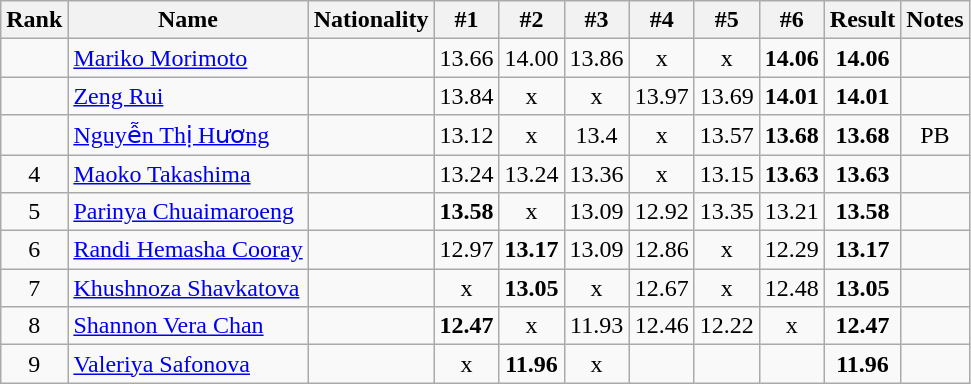<table class="wikitable sortable" style="text-align:center">
<tr>
<th>Rank</th>
<th>Name</th>
<th>Nationality</th>
<th>#1</th>
<th>#2</th>
<th>#3</th>
<th>#4</th>
<th>#5</th>
<th>#6</th>
<th>Result</th>
<th>Notes</th>
</tr>
<tr>
<td></td>
<td align=left><a href='#'>Mariko Morimoto</a></td>
<td align=left></td>
<td>13.66</td>
<td>14.00</td>
<td>13.86</td>
<td>x</td>
<td>x</td>
<td><strong>14.06</strong></td>
<td><strong>14.06</strong></td>
<td></td>
</tr>
<tr>
<td></td>
<td align=left><a href='#'>Zeng Rui</a></td>
<td align=left></td>
<td>13.84</td>
<td>x</td>
<td>x</td>
<td>13.97</td>
<td>13.69</td>
<td><strong>14.01</strong></td>
<td><strong>14.01</strong></td>
<td></td>
</tr>
<tr>
<td></td>
<td align=left><a href='#'>Nguyễn Thị Hương</a></td>
<td align=left></td>
<td>13.12</td>
<td>x</td>
<td>13.4</td>
<td>x</td>
<td>13.57</td>
<td><strong>13.68</strong></td>
<td><strong>13.68</strong></td>
<td>PB</td>
</tr>
<tr>
<td>4</td>
<td align=left><a href='#'>Maoko Takashima</a></td>
<td align=left></td>
<td>13.24</td>
<td>13.24</td>
<td>13.36</td>
<td>x</td>
<td>13.15</td>
<td><strong>13.63</strong></td>
<td><strong>13.63</strong></td>
<td></td>
</tr>
<tr>
<td>5</td>
<td align=left><a href='#'>Parinya Chuaimaroeng</a></td>
<td align=left></td>
<td><strong>13.58</strong></td>
<td>x</td>
<td>13.09</td>
<td>12.92</td>
<td>13.35</td>
<td>13.21</td>
<td><strong>13.58</strong></td>
<td></td>
</tr>
<tr>
<td>6</td>
<td align=left><a href='#'>Randi Hemasha Cooray</a></td>
<td align=left></td>
<td>12.97</td>
<td><strong>13.17</strong></td>
<td>13.09</td>
<td>12.86</td>
<td>x</td>
<td>12.29</td>
<td><strong>13.17</strong></td>
<td></td>
</tr>
<tr>
<td>7</td>
<td align=left><a href='#'>Khushnoza Shavkatova</a></td>
<td align=left></td>
<td>x</td>
<td><strong>13.05</strong></td>
<td>x</td>
<td>12.67</td>
<td>x</td>
<td>12.48</td>
<td><strong>13.05</strong></td>
<td></td>
</tr>
<tr>
<td>8</td>
<td align=left><a href='#'>Shannon Vera Chan</a></td>
<td align=left></td>
<td><strong>12.47</strong></td>
<td>x</td>
<td>11.93</td>
<td>12.46</td>
<td>12.22</td>
<td>x</td>
<td><strong>12.47</strong></td>
<td></td>
</tr>
<tr>
<td>9</td>
<td align=left><a href='#'>Valeriya Safonova</a></td>
<td align=left></td>
<td>x</td>
<td><strong>11.96</strong></td>
<td>x</td>
<td></td>
<td></td>
<td></td>
<td><strong>11.96</strong></td>
<td></td>
</tr>
</table>
